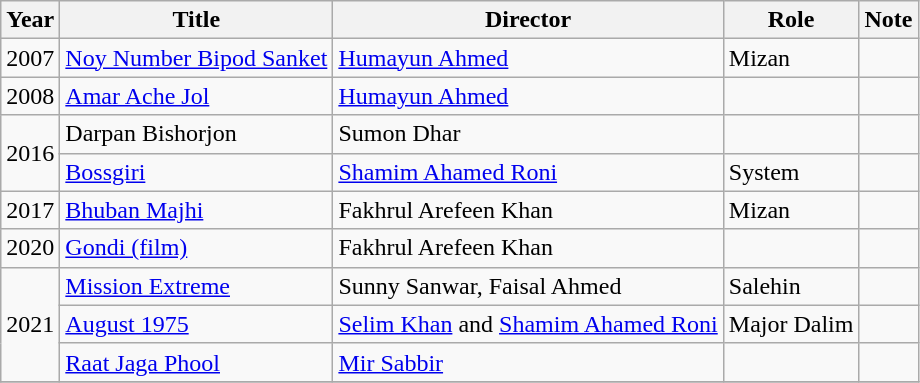<table class="wikitable">
<tr>
<th>Year</th>
<th>Title</th>
<th>Director</th>
<th>Role</th>
<th>Note</th>
</tr>
<tr>
<td>2007</td>
<td><a href='#'>Noy Number Bipod Sanket</a></td>
<td><a href='#'>Humayun Ahmed</a></td>
<td>Mizan</td>
<td></td>
</tr>
<tr>
<td>2008</td>
<td><a href='#'>Amar Ache Jol</a></td>
<td><a href='#'>Humayun Ahmed</a></td>
<td></td>
<td></td>
</tr>
<tr>
<td rowspan= "2">2016</td>
<td>Darpan Bishorjon</td>
<td>Sumon Dhar</td>
<td></td>
<td></td>
</tr>
<tr>
<td><a href='#'>Bossgiri</a></td>
<td><a href='#'>Shamim Ahamed Roni</a></td>
<td>System</td>
<td></td>
</tr>
<tr>
<td>2017</td>
<td><a href='#'>Bhuban Majhi</a></td>
<td>Fakhrul Arefeen Khan</td>
<td>Mizan</td>
<td></td>
</tr>
<tr>
<td>2020</td>
<td><a href='#'>Gondi (film)</a></td>
<td>Fakhrul Arefeen Khan</td>
<td></td>
<td></td>
</tr>
<tr>
<td rowspan="3">2021</td>
<td><a href='#'>Mission Extreme</a></td>
<td>Sunny Sanwar, Faisal Ahmed</td>
<td>Salehin</td>
<td></td>
</tr>
<tr>
<td><a href='#'>August 1975</a></td>
<td><a href='#'>Selim Khan</a> and <a href='#'>Shamim Ahamed Roni</a></td>
<td>Major Dalim</td>
<td></td>
</tr>
<tr>
<td><a href='#'>Raat Jaga Phool</a></td>
<td><a href='#'>Mir Sabbir</a></td>
<td></td>
<td></td>
</tr>
<tr>
</tr>
</table>
